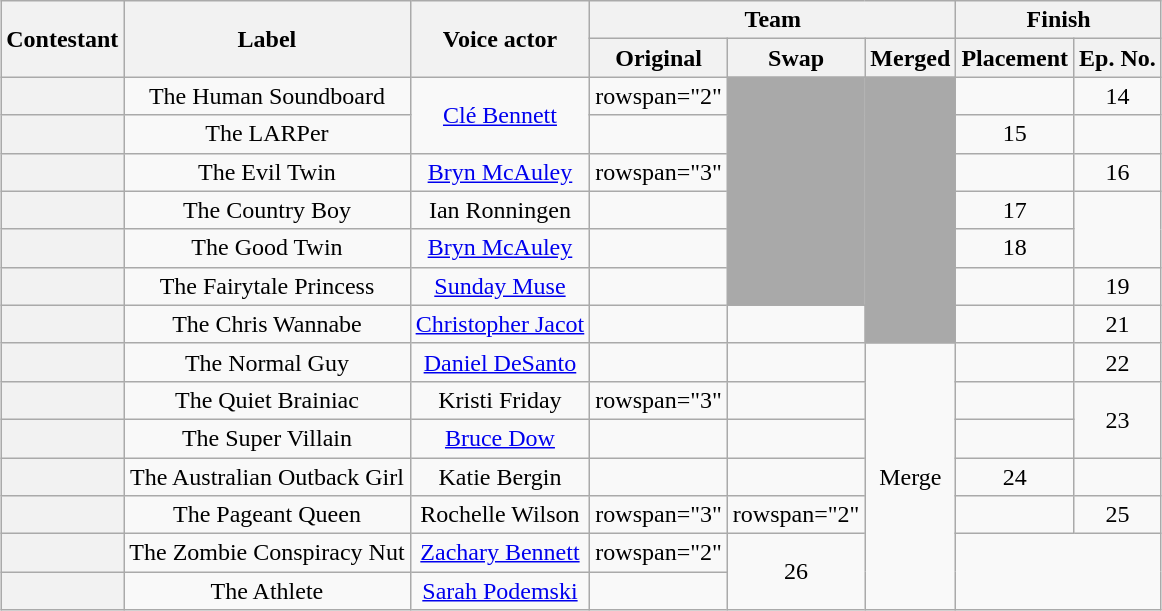<table class="wikitable sortable nowrap" style="margin:auto; text-align:center">
<tr>
<th rowspan="2" scope="col">Contestant</th>
<th rowspan="2" scope="col" class="unsortable">Label</th>
<th rowspan="2" scope="col" class="unsortable">Voice actor</th>
<th colspan="3" scope="colgroup">Team</th>
<th colspan="2" scope="colgroup">Finish</th>
</tr>
<tr>
<th scope="col">Original</th>
<th scope="col">Swap</th>
<th scope="col" class="unsortable">Merged</th>
<th scope="col" class="unsortable">Placement</th>
<th scope="col" class="unsortable">Ep. No.</th>
</tr>
<tr>
<th scope="row" style="text-align:left"></th>
<td>The Human Soundboard</td>
<td rowspan="2"><a href='#'>Clé Bennett</a></td>
<td>rowspan="2" </td>
<td rowspan="6" style="background:darkgray;"></td>
<td rowspan="7" style="background:darkgray;"></td>
<td></td>
<td>14</td>
</tr>
<tr>
<th scope="row" style="text-align:left"></th>
<td>The LARPer</td>
<td></td>
<td>15</td>
</tr>
<tr>
<th scope="row" style="text-align:left"></th>
<td>The Evil Twin</td>
<td><a href='#'>Bryn McAuley</a></td>
<td>rowspan="3" </td>
<td></td>
<td>16</td>
</tr>
<tr>
<th scope="row" style="text-align:left"></th>
<td>The Country Boy</td>
<td>Ian Ronningen</td>
<td></td>
<td>17</td>
</tr>
<tr>
<th scope="row" style="text-align:left"></th>
<td>The Good Twin</td>
<td><a href='#'>Bryn McAuley</a></td>
<td></td>
<td>18</td>
</tr>
<tr>
<th scope="row" style="text-align:left"></th>
<td>The Fairytale Princess</td>
<td><a href='#'>Sunday Muse</a></td>
<td></td>
<td></td>
<td>19</td>
</tr>
<tr>
<th scope="row" style="text-align:left"></th>
<td>The Chris Wannabe</td>
<td><a href='#'>Christopher Jacot</a></td>
<td></td>
<td></td>
<td></td>
<td>21</td>
</tr>
<tr>
<th scope="row" style="text-align:left"></th>
<td>The Normal Guy</td>
<td><a href='#'>Daniel DeSanto</a></td>
<td></td>
<td></td>
<td rowspan="7">Merge</td>
<td></td>
<td>22</td>
</tr>
<tr>
<th scope="row" style="text-align:left"></th>
<td>The Quiet Brainiac</td>
<td>Kristi Friday</td>
<td>rowspan="3" </td>
<td></td>
<td></td>
<td rowspan="2">23</td>
</tr>
<tr>
<th scope="row" style="text-align:left"></th>
<td>The Super Villain</td>
<td><a href='#'>Bruce Dow</a></td>
<td></td>
<td></td>
</tr>
<tr>
<th scope="row" style="text-align:left"></th>
<td>The Australian Outback Girl</td>
<td>Katie Bergin</td>
<td></td>
<td></td>
<td>24</td>
</tr>
<tr>
<th scope="row" style="text-align:left"></th>
<td>The Pageant Queen</td>
<td>Rochelle Wilson</td>
<td>rowspan="3" </td>
<td>rowspan="2" </td>
<td></td>
<td>25</td>
</tr>
<tr>
<th scope="row" style="text-align:left"></th>
<td>The Zombie Conspiracy Nut</td>
<td><a href='#'>Zachary Bennett</a></td>
<td>rowspan="2" </td>
<td rowspan="2">26</td>
</tr>
<tr>
<th scope="row" style="text-align:left"></th>
<td>The Athlete</td>
<td><a href='#'>Sarah Podemski</a></td>
<td></td>
</tr>
</table>
